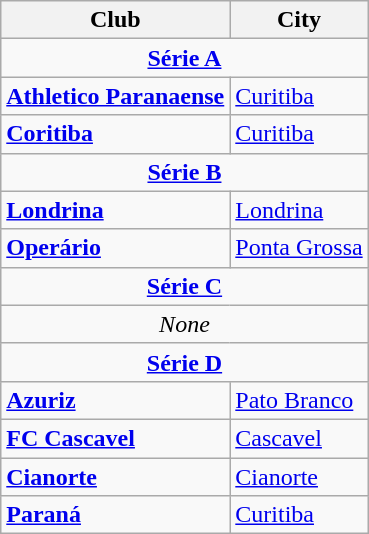<table class="wikitable">
<tr>
<th>Club</th>
<th>City</th>
</tr>
<tr>
<td colspan="2" align="center"><strong><a href='#'>Série A</a></strong></td>
</tr>
<tr>
<td><strong><a href='#'>Athletico Paranaense</a></strong></td>
<td><a href='#'>Curitiba</a></td>
</tr>
<tr>
<td><strong><a href='#'>Coritiba</a></strong></td>
<td><a href='#'>Curitiba</a></td>
</tr>
<tr>
<td colspan="2" align="center"><strong><a href='#'>Série B</a></strong></td>
</tr>
<tr>
<td><strong><a href='#'>Londrina</a></strong></td>
<td><a href='#'>Londrina</a></td>
</tr>
<tr>
<td><strong><a href='#'>Operário</a></strong></td>
<td><a href='#'>Ponta Grossa</a></td>
</tr>
<tr>
<td colspan="2" align="center"><strong><a href='#'>Série C</a></strong></td>
</tr>
<tr>
<td align=center colspan=2><em>None</em></td>
</tr>
<tr>
<td colspan="2" align="center"><strong><a href='#'>Série D</a></strong></td>
</tr>
<tr>
<td><strong><a href='#'>Azuriz</a></strong></td>
<td><a href='#'>Pato Branco</a></td>
</tr>
<tr>
<td><strong><a href='#'>FC Cascavel</a></strong></td>
<td><a href='#'>Cascavel</a></td>
</tr>
<tr>
<td><strong><a href='#'>Cianorte</a></strong></td>
<td><a href='#'>Cianorte</a></td>
</tr>
<tr>
<td><strong><a href='#'>Paraná</a></strong></td>
<td><a href='#'>Curitiba</a></td>
</tr>
</table>
